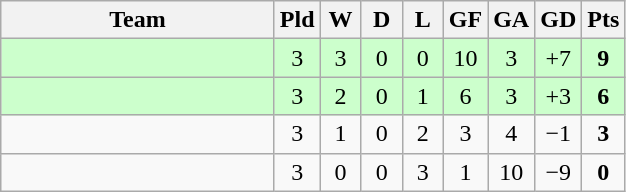<table class="wikitable" style="text-align:center;">
<tr>
<th width=175>Team</th>
<th width=20 abbr="Played">Pld</th>
<th width=20 abbr="Won">W</th>
<th width=20 abbr="Drawn">D</th>
<th width=20 abbr="Lost">L</th>
<th width=20 abbr="Goals for">GF</th>
<th width=20 abbr="Goals against">GA</th>
<th width=20 abbr="Goal difference">GD</th>
<th width=20 abbr="Points">Pts</th>
</tr>
<tr bgcolor=ccffcc>
<td align=left></td>
<td>3</td>
<td>3</td>
<td>0</td>
<td>0</td>
<td>10</td>
<td>3</td>
<td>+7</td>
<td><strong>9</strong></td>
</tr>
<tr bgcolor=ccffcc>
<td align=left></td>
<td>3</td>
<td>2</td>
<td>0</td>
<td>1</td>
<td>6</td>
<td>3</td>
<td>+3</td>
<td><strong>6</strong></td>
</tr>
<tr bgcolor=>
<td align=left></td>
<td>3</td>
<td>1</td>
<td>0</td>
<td>2</td>
<td>3</td>
<td>4</td>
<td>−1</td>
<td><strong>3</strong></td>
</tr>
<tr bgcolor=>
<td align=left></td>
<td>3</td>
<td>0</td>
<td>0</td>
<td>3</td>
<td>1</td>
<td>10</td>
<td>−9</td>
<td><strong>0</strong></td>
</tr>
</table>
